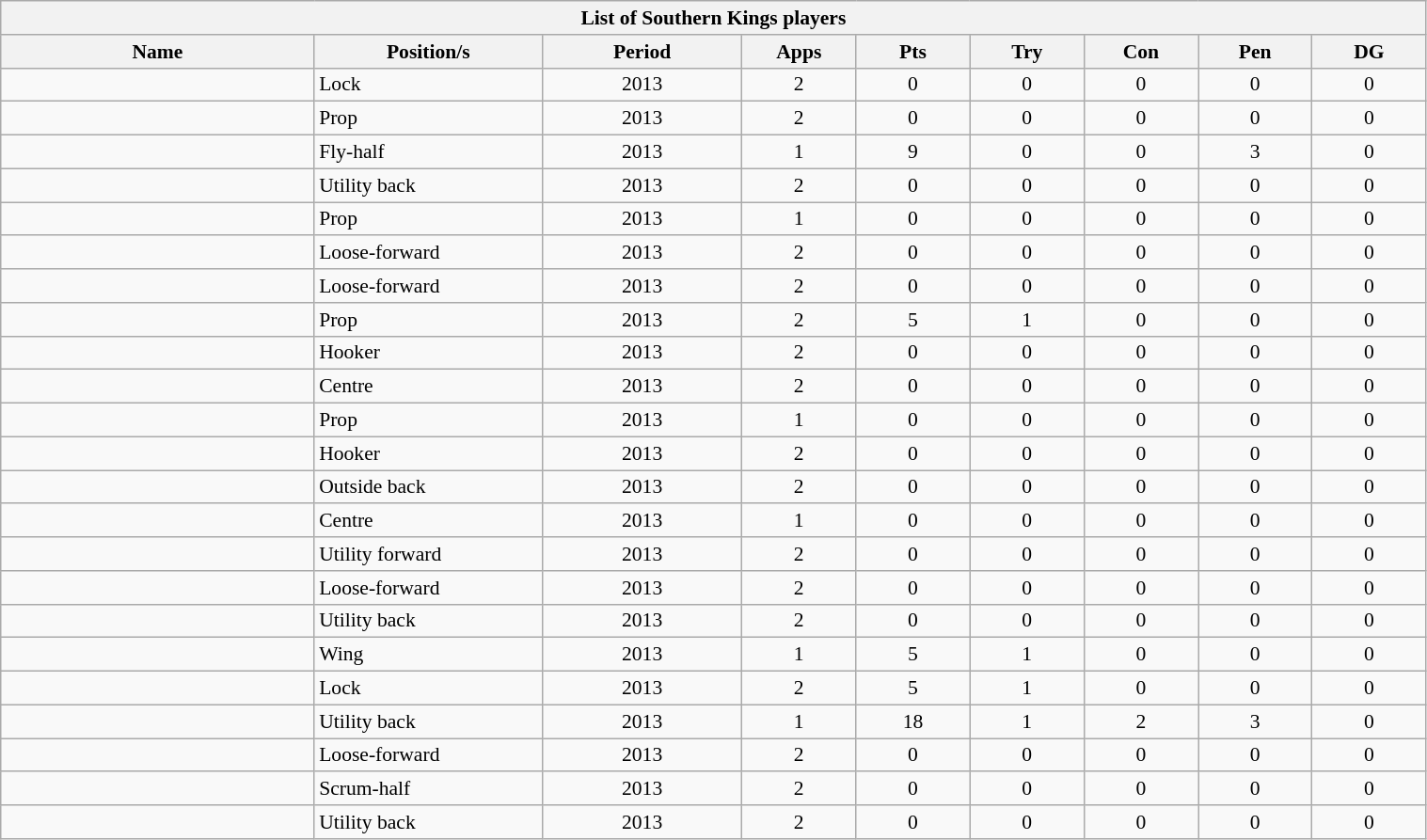<table class="wikitable sortable" style="text-align:center; font-size:90%; width:80%">
<tr>
<th colspan="100%">List of Southern Kings players</th>
</tr>
<tr>
<th style="width:22%;">Name</th>
<th style="width:16%;">Position/s</th>
<th style="width:14%;">Period</th>
<th style="width:8%;">Apps</th>
<th style="width:8%;">Pts</th>
<th style="width:8%;">Try</th>
<th style="width:8%;">Con</th>
<th style="width:8%;">Pen</th>
<th style="width:8%;">DG</th>
</tr>
<tr>
<td align=left></td>
<td align=left>Lock</td>
<td>2013</td>
<td>2</td>
<td>0</td>
<td>0</td>
<td>0</td>
<td>0</td>
<td>0</td>
</tr>
<tr>
<td align=left></td>
<td align=left>Prop</td>
<td>2013</td>
<td>2</td>
<td>0</td>
<td>0</td>
<td>0</td>
<td>0</td>
<td>0</td>
</tr>
<tr>
<td align=left></td>
<td align=left>Fly-half</td>
<td>2013</td>
<td>1</td>
<td>9</td>
<td>0</td>
<td>0</td>
<td>3</td>
<td>0</td>
</tr>
<tr>
<td align=left></td>
<td align=left>Utility back</td>
<td>2013</td>
<td>2</td>
<td>0</td>
<td>0</td>
<td>0</td>
<td>0</td>
<td>0</td>
</tr>
<tr>
<td align=left></td>
<td align=left>Prop</td>
<td>2013</td>
<td>1</td>
<td>0</td>
<td>0</td>
<td>0</td>
<td>0</td>
<td>0</td>
</tr>
<tr>
<td align=left></td>
<td align=left>Loose-forward</td>
<td>2013</td>
<td>2</td>
<td>0</td>
<td>0</td>
<td>0</td>
<td>0</td>
<td>0</td>
</tr>
<tr>
<td align=left></td>
<td align=left>Loose-forward</td>
<td>2013</td>
<td>2</td>
<td>0</td>
<td>0</td>
<td>0</td>
<td>0</td>
<td>0</td>
</tr>
<tr>
<td align=left></td>
<td align=left>Prop</td>
<td>2013</td>
<td>2</td>
<td>5</td>
<td>1</td>
<td>0</td>
<td>0</td>
<td>0</td>
</tr>
<tr>
<td align=left></td>
<td align=left>Hooker</td>
<td>2013</td>
<td>2</td>
<td>0</td>
<td>0</td>
<td>0</td>
<td>0</td>
<td>0</td>
</tr>
<tr>
<td align=left></td>
<td align=left>Centre</td>
<td>2013</td>
<td>2</td>
<td>0</td>
<td>0</td>
<td>0</td>
<td>0</td>
<td>0</td>
</tr>
<tr>
<td align=left></td>
<td align=left>Prop</td>
<td>2013</td>
<td>1</td>
<td>0</td>
<td>0</td>
<td>0</td>
<td>0</td>
<td>0</td>
</tr>
<tr>
<td align=left></td>
<td align=left>Hooker</td>
<td>2013</td>
<td>2</td>
<td>0</td>
<td>0</td>
<td>0</td>
<td>0</td>
<td>0</td>
</tr>
<tr>
<td align=left></td>
<td align=left>Outside back</td>
<td>2013</td>
<td>2</td>
<td>0</td>
<td>0</td>
<td>0</td>
<td>0</td>
<td>0</td>
</tr>
<tr>
<td align=left></td>
<td align=left>Centre</td>
<td>2013</td>
<td>1</td>
<td>0</td>
<td>0</td>
<td>0</td>
<td>0</td>
<td>0</td>
</tr>
<tr>
<td align=left></td>
<td align=left>Utility forward</td>
<td>2013</td>
<td>2</td>
<td>0</td>
<td>0</td>
<td>0</td>
<td>0</td>
<td>0</td>
</tr>
<tr>
<td align=left></td>
<td align=left>Loose-forward</td>
<td>2013</td>
<td>2</td>
<td>0</td>
<td>0</td>
<td>0</td>
<td>0</td>
<td>0</td>
</tr>
<tr>
<td align=left></td>
<td align=left>Utility back</td>
<td>2013</td>
<td>2</td>
<td>0</td>
<td>0</td>
<td>0</td>
<td>0</td>
<td>0</td>
</tr>
<tr>
<td align=left></td>
<td align=left>Wing</td>
<td>2013</td>
<td>1</td>
<td>5</td>
<td>1</td>
<td>0</td>
<td>0</td>
<td>0</td>
</tr>
<tr>
<td align=left></td>
<td align=left>Lock</td>
<td>2013</td>
<td>2</td>
<td>5</td>
<td>1</td>
<td>0</td>
<td>0</td>
<td>0</td>
</tr>
<tr>
<td align=left></td>
<td align=left>Utility back</td>
<td>2013</td>
<td>1</td>
<td>18</td>
<td>1</td>
<td>2</td>
<td>3</td>
<td>0</td>
</tr>
<tr>
<td align=left></td>
<td align=left>Loose-forward</td>
<td>2013</td>
<td>2</td>
<td>0</td>
<td>0</td>
<td>0</td>
<td>0</td>
<td>0</td>
</tr>
<tr>
<td align=left></td>
<td align=left>Scrum-half</td>
<td>2013</td>
<td>2</td>
<td>0</td>
<td>0</td>
<td>0</td>
<td>0</td>
<td>0</td>
</tr>
<tr>
<td align=left></td>
<td align=left>Utility back</td>
<td>2013</td>
<td>2</td>
<td>0</td>
<td>0</td>
<td>0</td>
<td>0</td>
<td>0</td>
</tr>
</table>
